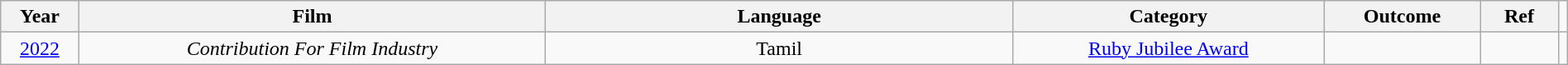<table class="wikitable" style="width:100%;">
<tr>
<th width=5%>Year</th>
<th style="width:30%;">Film</th>
<th style="width:30%;">Language</th>
<th style="width:20%;">Category</th>
<th style="width:10%;">Outcome</th>
<th style="width:5%;">Ref</th>
</tr>
<tr>
<td style="text-align:center;"><a href='#'>2022</a></td>
<td style="text-align:center;"><em>Contribution For Film Industry</em></td>
<td style="text-align:center;">Tamil</td>
<td style="text-align:center;"><a href='#'>Ruby Jubilee Award</a></td>
<td></td>
<td></td>
<td></td>
</tr>
</table>
